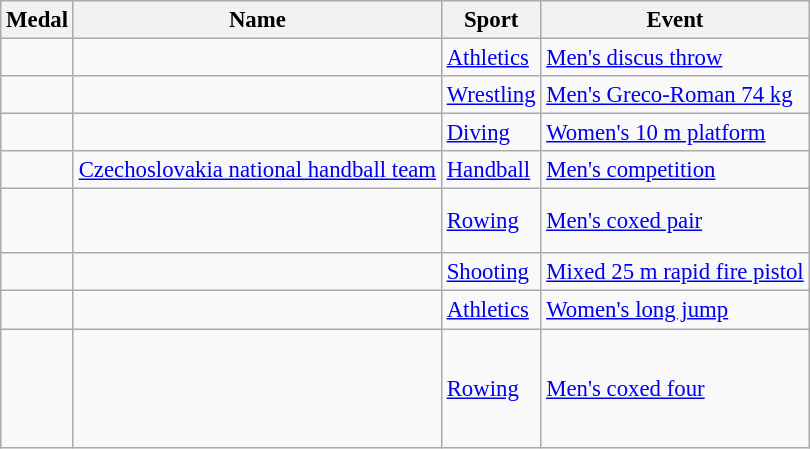<table class="wikitable sortable" style="font-size:95%">
<tr>
<th>Medal</th>
<th>Name</th>
<th>Sport</th>
<th>Event</th>
</tr>
<tr>
<td></td>
<td></td>
<td><a href='#'>Athletics</a></td>
<td><a href='#'>Men's discus throw</a></td>
</tr>
<tr>
<td></td>
<td></td>
<td><a href='#'>Wrestling</a></td>
<td><a href='#'>Men's Greco-Roman 74 kg</a></td>
</tr>
<tr>
<td></td>
<td></td>
<td><a href='#'>Diving</a></td>
<td><a href='#'>Women's 10 m platform</a></td>
</tr>
<tr>
<td></td>
<td><a href='#'>Czechoslovakia national handball team</a><br></td>
<td><a href='#'>Handball</a></td>
<td><a href='#'>Men's competition</a></td>
</tr>
<tr>
<td></td>
<td><br><br></td>
<td><a href='#'>Rowing</a></td>
<td><a href='#'>Men's coxed pair</a></td>
</tr>
<tr>
<td></td>
<td></td>
<td><a href='#'>Shooting</a></td>
<td><a href='#'>Mixed 25 m rapid fire pistol</a></td>
</tr>
<tr>
<td></td>
<td></td>
<td><a href='#'>Athletics</a></td>
<td><a href='#'>Women's long jump</a></td>
</tr>
<tr>
<td></td>
<td><br><br><br><br></td>
<td><a href='#'>Rowing</a></td>
<td><a href='#'>Men's coxed four</a></td>
</tr>
</table>
